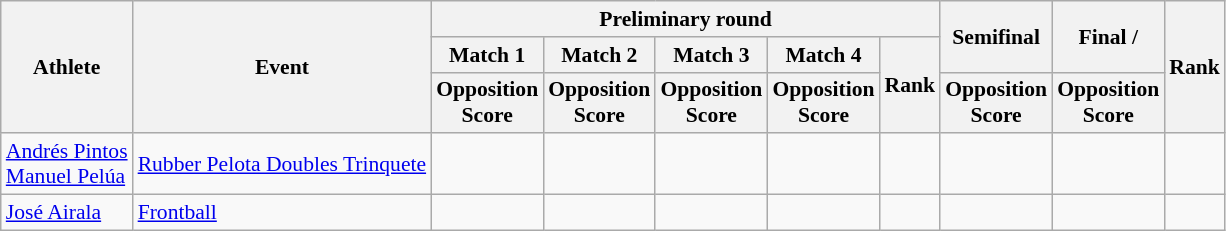<table class="wikitable" border="1" style="font-size:90%">
<tr>
<th rowspan=3>Athlete</th>
<th rowspan=3>Event</th>
<th colspan=5>Preliminary round</th>
<th rowspan=2>Semifinal</th>
<th rowspan=2>Final / </th>
<th rowspan=3>Rank</th>
</tr>
<tr>
<th>Match 1</th>
<th>Match 2</th>
<th>Match 3</th>
<th>Match 4</th>
<th rowspan=2>Rank</th>
</tr>
<tr>
<th>Opposition<br>Score</th>
<th>Opposition<br>Score</th>
<th>Opposition<br>Score</th>
<th>Opposition<br>Score</th>
<th>Opposition<br>Score</th>
<th>Opposition<br>Score</th>
</tr>
<tr align=center>
<td align=left><a href='#'>Andrés Pintos</a><br><a href='#'>Manuel Pelúa</a></td>
<td align=left><a href='#'>Rubber Pelota Doubles Trinquete</a></td>
<td></td>
<td></td>
<td></td>
<td></td>
<td></td>
<td></td>
<td></td>
<td></td>
</tr>
<tr align=center>
<td align=left><a href='#'>José Airala</a></td>
<td align=left><a href='#'>Frontball</a></td>
<td></td>
<td></td>
<td></td>
<td></td>
<td></td>
<td></td>
<td></td>
<td></td>
</tr>
</table>
